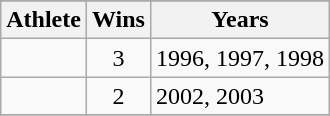<table class="wikitable">
<tr>
</tr>
<tr>
<th>Athlete</th>
<th>Wins</th>
<th>Years</th>
</tr>
<tr>
<td></td>
<td align=center>3</td>
<td>1996, 1997, 1998</td>
</tr>
<tr>
<td></td>
<td align=center>2</td>
<td>2002, 2003</td>
</tr>
<tr>
</tr>
</table>
